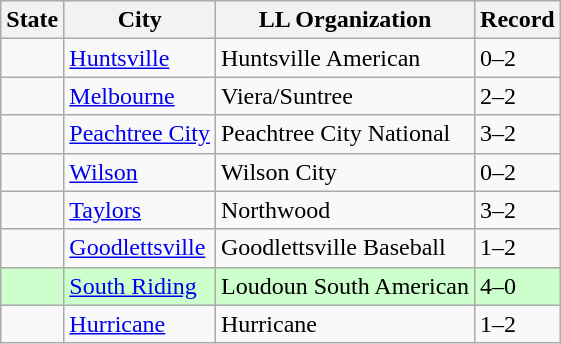<table class="wikitable">
<tr>
<th>State</th>
<th>City</th>
<th>LL Organization</th>
<th>Record</th>
</tr>
<tr>
<td><strong></strong></td>
<td><a href='#'>Huntsville</a></td>
<td>Huntsville American</td>
<td>0–2</td>
</tr>
<tr>
<td><strong></strong></td>
<td><a href='#'>Melbourne</a></td>
<td>Viera/Suntree</td>
<td>2–2</td>
</tr>
<tr>
<td><strong></strong></td>
<td><a href='#'>Peachtree City</a></td>
<td>Peachtree City National</td>
<td>3–2</td>
</tr>
<tr>
<td><strong></strong></td>
<td><a href='#'>Wilson</a></td>
<td>Wilson City</td>
<td>0–2</td>
</tr>
<tr>
<td><strong></strong></td>
<td><a href='#'>Taylors</a></td>
<td>Northwood</td>
<td>3–2</td>
</tr>
<tr>
<td><strong></strong></td>
<td><a href='#'>Goodlettsville</a></td>
<td>Goodlettsville Baseball</td>
<td>1–2</td>
</tr>
<tr bgcolor="ccffcc">
<td><strong></strong></td>
<td><a href='#'>South Riding</a></td>
<td>Loudoun South American</td>
<td>4–0</td>
</tr>
<tr>
<td><strong></strong></td>
<td><a href='#'>Hurricane</a></td>
<td>Hurricane</td>
<td>1–2</td>
</tr>
</table>
